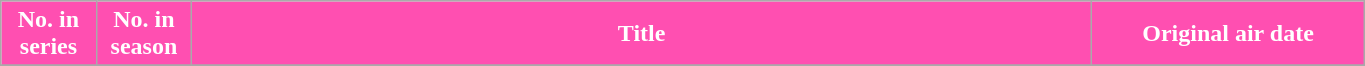<table class="wikitable plainrowheaders" style="width:72%;">
<tr>
<th scope="col" style="background-color: #FF4FB1; color: #FFFFFF;" width=7%>No. in<br>series</th>
<th scope="col" style="background-color: #FF4FB1; color: #FFFFFF;" width=7%>No. in<br>season</th>
<th scope="col" style="background-color: #FF4FB1; color: #FFFFFF;">Title</th>
<th scope="col" style="background-color: #FF4FB1; color: #FFFFFF;" width=20%>Original air date</th>
</tr>
<tr>
</tr>
</table>
